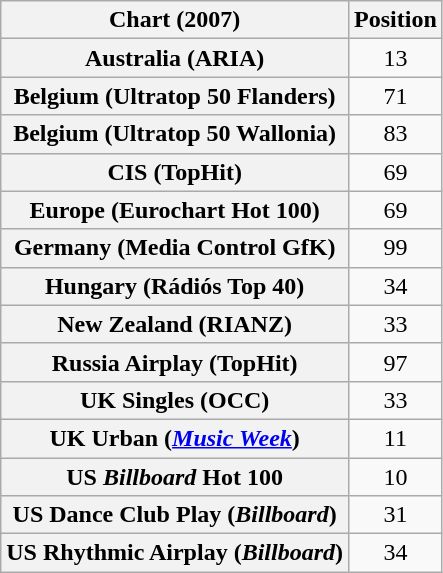<table class="wikitable sortable plainrowheaders">
<tr>
<th>Chart (2007)</th>
<th>Position</th>
</tr>
<tr>
<th scope="row">Australia (ARIA)</th>
<td align="center">13</td>
</tr>
<tr>
<th scope="row">Belgium (Ultratop 50 Flanders)</th>
<td align="center">71</td>
</tr>
<tr>
<th scope="row">Belgium (Ultratop 50 Wallonia)</th>
<td align="center">83</td>
</tr>
<tr>
<th scope="row">CIS (TopHit)</th>
<td style="text-align:center;">69</td>
</tr>
<tr>
<th scope="row">Europe (Eurochart Hot 100)</th>
<td align="center">69</td>
</tr>
<tr>
<th scope="row">Germany (Media Control GfK)</th>
<td align="center">99</td>
</tr>
<tr>
<th scope="row">Hungary (Rádiós Top 40)</th>
<td align="center">34</td>
</tr>
<tr>
<th scope="row">New Zealand (RIANZ)</th>
<td align="center">33</td>
</tr>
<tr>
<th scope="row">Russia Airplay (TopHit)</th>
<td align="center">97</td>
</tr>
<tr>
<th scope="row">UK Singles (OCC)</th>
<td align="center">33</td>
</tr>
<tr>
<th scope="row">UK Urban (<em><a href='#'>Music Week</a></em>)</th>
<td align="center">11</td>
</tr>
<tr>
<th scope="row">US <em>Billboard</em> Hot 100</th>
<td align="center">10</td>
</tr>
<tr>
<th scope="row">US Dance Club Play (<em>Billboard</em>)</th>
<td align="center">31</td>
</tr>
<tr>
<th scope="row">US Rhythmic Airplay (<em>Billboard</em>)</th>
<td align="center">34</td>
</tr>
</table>
